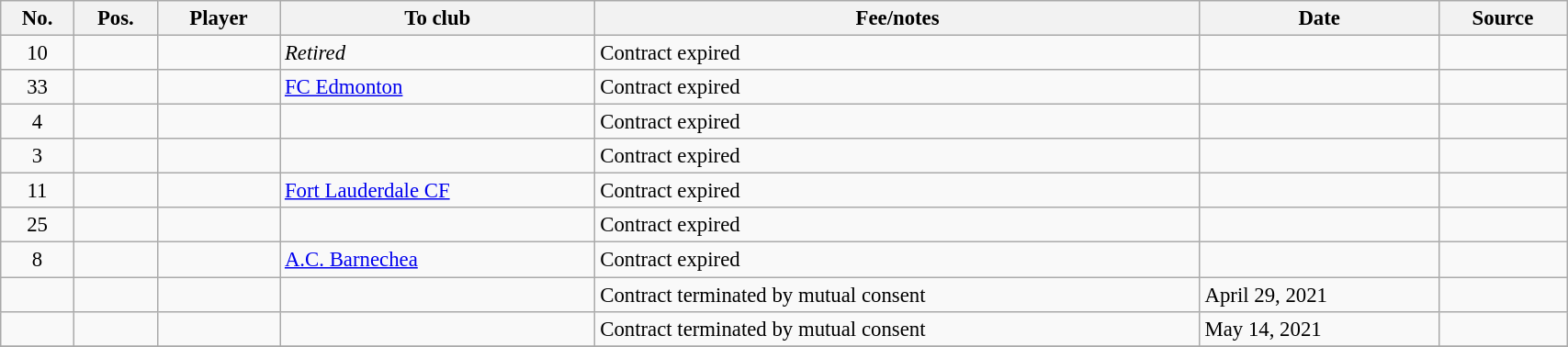<table class="wikitable sortable" style="width:90%; font-size:95%;">
<tr>
<th>No.</th>
<th>Pos.</th>
<th>Player</th>
<th>To club</th>
<th>Fee/notes</th>
<th>Date</th>
<th>Source</th>
</tr>
<tr>
<td align=center>10</td>
<td align=center></td>
<td></td>
<td><em>Retired</em></td>
<td>Contract expired</td>
<td></td>
<td></td>
</tr>
<tr>
<td align=center>33</td>
<td align=center></td>
<td></td>
<td> <a href='#'>FC Edmonton</a></td>
<td>Contract expired</td>
<td></td>
<td></td>
</tr>
<tr>
<td align=center>4</td>
<td align=center></td>
<td></td>
<td></td>
<td>Contract expired</td>
<td></td>
<td></td>
</tr>
<tr>
<td align=center>3</td>
<td align=center></td>
<td></td>
<td></td>
<td>Contract expired</td>
<td></td>
<td></td>
</tr>
<tr>
<td align=center>11</td>
<td align=center></td>
<td></td>
<td> <a href='#'>Fort Lauderdale CF</a></td>
<td>Contract expired</td>
<td></td>
<td></td>
</tr>
<tr>
<td align=center>25</td>
<td align=center></td>
<td></td>
<td></td>
<td>Contract expired</td>
<td></td>
<td></td>
</tr>
<tr>
<td align=center>8</td>
<td align=center></td>
<td></td>
<td> <a href='#'>A.C. Barnechea</a></td>
<td>Contract expired</td>
<td></td>
<td></td>
</tr>
<tr>
<td align=center></td>
<td align=center></td>
<td></td>
<td></td>
<td>Contract terminated by mutual consent</td>
<td>April 29, 2021</td>
<td></td>
</tr>
<tr>
<td align=center></td>
<td align=center></td>
<td></td>
<td></td>
<td>Contract terminated by mutual consent</td>
<td>May 14, 2021</td>
<td></td>
</tr>
<tr>
</tr>
</table>
